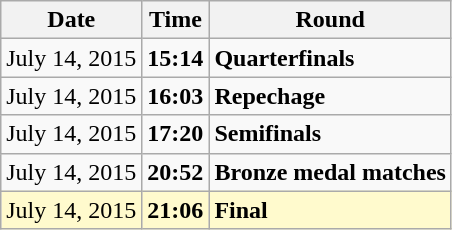<table class="wikitable">
<tr>
<th>Date</th>
<th>Time</th>
<th>Round</th>
</tr>
<tr>
<td>July 14, 2015</td>
<td><strong>15:14</strong></td>
<td><strong>Quarterfinals</strong></td>
</tr>
<tr>
<td>July 14, 2015</td>
<td><strong>16:03</strong></td>
<td><strong>Repechage</strong></td>
</tr>
<tr>
<td>July 14, 2015</td>
<td><strong>17:20</strong></td>
<td><strong>Semifinals</strong></td>
</tr>
<tr>
<td>July 14, 2015</td>
<td><strong>20:52</strong></td>
<td><strong>Bronze medal matches</strong></td>
</tr>
<tr style=background:lemonchiffon>
<td>July 14, 2015</td>
<td><strong>21:06</strong></td>
<td><strong>Final</strong></td>
</tr>
</table>
